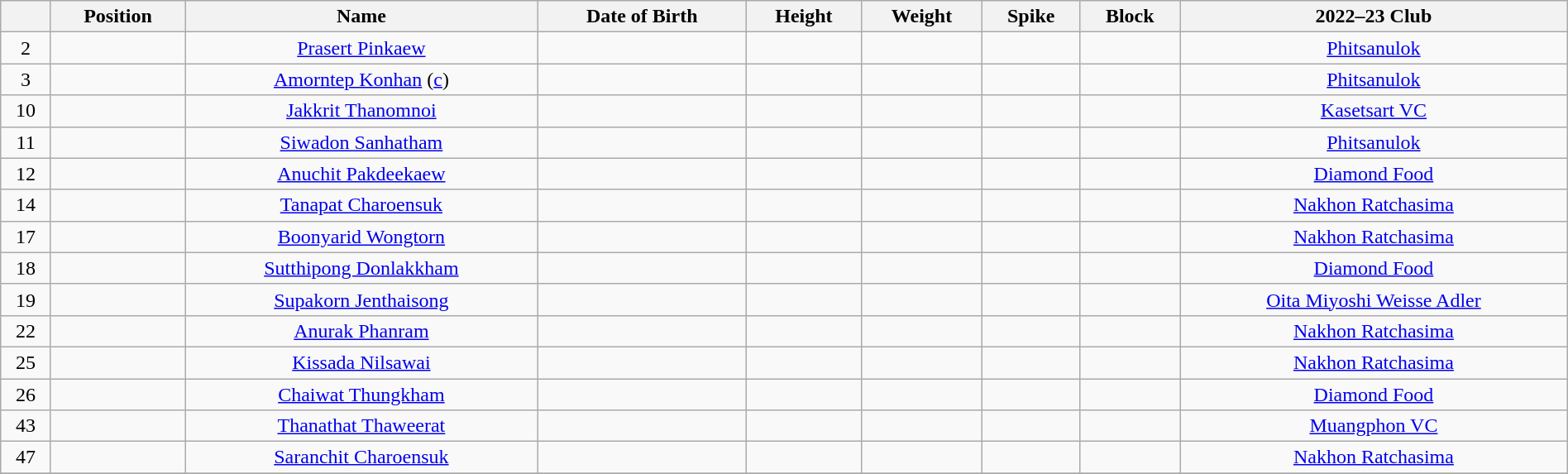<table class="wikitable sortable" style="text-align: center; width:100%">
<tr>
<th></th>
<th>Position</th>
<th>Name</th>
<th>Date of Birth</th>
<th>Height</th>
<th>Weight</th>
<th>Spike</th>
<th>Block</th>
<th>2022–23 Club</th>
</tr>
<tr>
<td>2</td>
<td></td>
<td><a href='#'>Prasert Pinkaew</a></td>
<td></td>
<td></td>
<td></td>
<td></td>
<td></td>
<td> <a href='#'>Phitsanulok</a></td>
</tr>
<tr>
<td>3</td>
<td></td>
<td><a href='#'>Amorntep Konhan</a> (<a href='#'>c</a>)</td>
<td></td>
<td></td>
<td></td>
<td></td>
<td></td>
<td> <a href='#'>Phitsanulok</a></td>
</tr>
<tr>
<td>10</td>
<td></td>
<td><a href='#'>Jakkrit Thanomnoi</a></td>
<td></td>
<td></td>
<td></td>
<td></td>
<td></td>
<td> <a href='#'>Kasetsart VC</a></td>
</tr>
<tr>
<td>11</td>
<td></td>
<td><a href='#'>Siwadon Sanhatham</a></td>
<td></td>
<td></td>
<td></td>
<td></td>
<td></td>
<td> <a href='#'>Phitsanulok</a></td>
</tr>
<tr>
<td>12</td>
<td></td>
<td><a href='#'>Anuchit Pakdeekaew</a></td>
<td></td>
<td></td>
<td></td>
<td></td>
<td></td>
<td> <a href='#'>Diamond Food</a></td>
</tr>
<tr>
<td>14</td>
<td></td>
<td><a href='#'>Tanapat Charoensuk</a></td>
<td></td>
<td></td>
<td></td>
<td></td>
<td></td>
<td> <a href='#'>Nakhon Ratchasima</a></td>
</tr>
<tr>
<td>17</td>
<td></td>
<td><a href='#'>Boonyarid Wongtorn</a></td>
<td></td>
<td></td>
<td></td>
<td></td>
<td></td>
<td> <a href='#'>Nakhon Ratchasima</a></td>
</tr>
<tr>
<td>18</td>
<td></td>
<td><a href='#'>Sutthipong Donlakkham</a></td>
<td></td>
<td></td>
<td></td>
<td></td>
<td></td>
<td> <a href='#'>Diamond Food</a></td>
</tr>
<tr>
<td>19</td>
<td></td>
<td><a href='#'>Supakorn Jenthaisong</a></td>
<td></td>
<td></td>
<td></td>
<td></td>
<td></td>
<td> <a href='#'>Oita Miyoshi Weisse Adler</a></td>
</tr>
<tr>
<td>22</td>
<td></td>
<td><a href='#'>Anurak Phanram</a></td>
<td></td>
<td></td>
<td></td>
<td></td>
<td></td>
<td> <a href='#'>Nakhon Ratchasima</a></td>
</tr>
<tr>
<td>25</td>
<td></td>
<td><a href='#'>Kissada Nilsawai</a></td>
<td></td>
<td></td>
<td></td>
<td></td>
<td></td>
<td> <a href='#'>Nakhon Ratchasima</a></td>
</tr>
<tr>
<td>26</td>
<td></td>
<td><a href='#'>Chaiwat Thungkham</a></td>
<td></td>
<td></td>
<td></td>
<td></td>
<td></td>
<td> <a href='#'>Diamond Food</a></td>
</tr>
<tr>
<td>43</td>
<td></td>
<td><a href='#'>Thanathat Thaweerat</a></td>
<td></td>
<td></td>
<td></td>
<td></td>
<td></td>
<td> <a href='#'>Muangphon VC</a></td>
</tr>
<tr>
<td>47</td>
<td></td>
<td><a href='#'>Saranchit Charoensuk</a></td>
<td></td>
<td></td>
<td></td>
<td></td>
<td></td>
<td> <a href='#'>Nakhon Ratchasima</a></td>
</tr>
<tr>
</tr>
</table>
